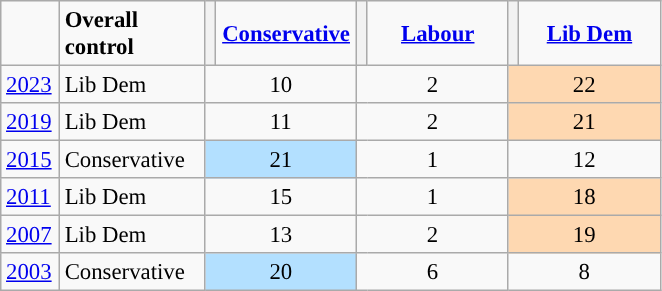<table class="wikitable" style="text-align:left; padding-left:1em; font-size: 95%">
<tr>
<td width=32></td>
<td width=90><strong>Overall control</strong></td>
<th style="background-color: "></th>
<td width=87 align="center"><strong><a href='#'>Conservative</a></strong></td>
<th style="background-color: "></th>
<td width=87 align="center"><strong><a href='#'>Labour</a></strong></td>
<th style="background-color: "></th>
<td width=87 align="center"><strong><a href='#'>Lib Dem</a></strong></td>
</tr>
<tr>
<td><a href='#'>2023</a></td>
<td style="background:">Lib Dem</td>
<td colspan=2 align="center">10</td>
<td colspan=2 align="center">2</td>
<td colspan=2 align="center" style="background:#fed8b1">22</td>
</tr>
<tr>
<td><a href='#'>2019</a></td>
<td style="background:">Lib Dem</td>
<td colspan=2 align="center">11</td>
<td colspan=2 align="center">2</td>
<td colspan=2 align="center" style="background:#fed8b1">21</td>
</tr>
<tr>
<td><a href='#'>2015</a></td>
<td style="background:">Conservative</td>
<td colspan=2 align="center" style="background:#B3E0FF">21</td>
<td colspan=2 align="center">1</td>
<td colspan=2 align="center">12</td>
</tr>
<tr>
<td><a href='#'>2011</a></td>
<td style="background:">Lib Dem</td>
<td colspan=2 align="center">15</td>
<td colspan=2 align="center">1</td>
<td colspan=2 align="center" style="background:#fed8b1">18</td>
</tr>
<tr>
<td><a href='#'>2007</a></td>
<td style="background:">Lib Dem</td>
<td colspan=2 align="center">13</td>
<td colspan=2 align="center">2</td>
<td colspan=2 align="center" style="background:#fed8b1">19</td>
</tr>
<tr>
<td><a href='#'>2003</a></td>
<td style="background:">Conservative</td>
<td colspan=2 align="center" style="background:#B3E0FF">20</td>
<td colspan=2 align="center">6</td>
<td colspan=2 align="center">8</td>
</tr>
</table>
